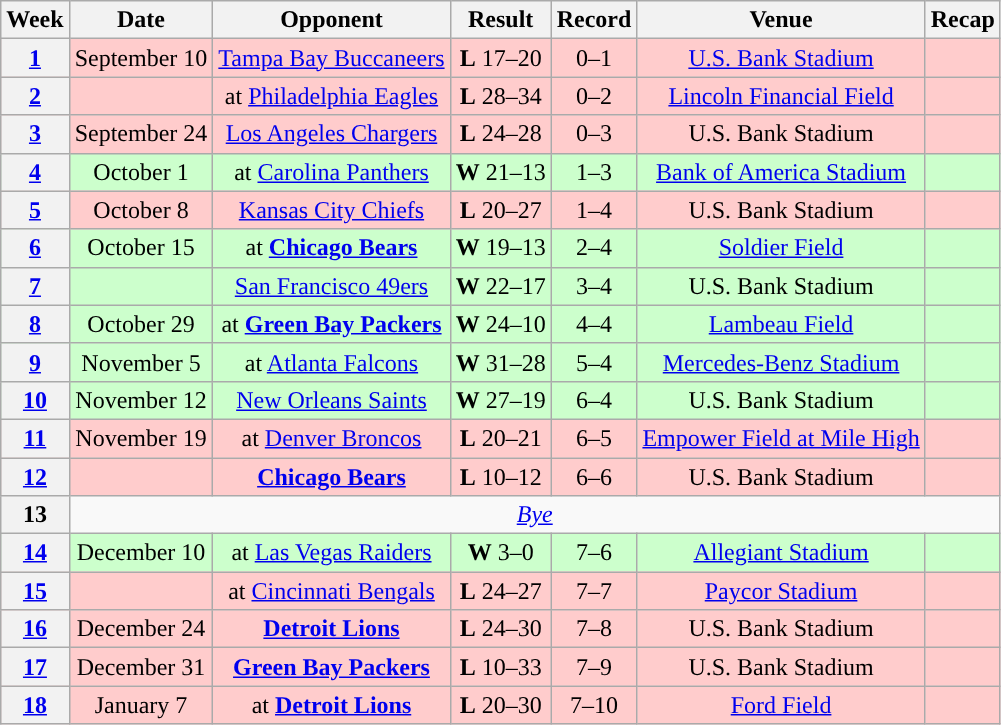<table class="wikitable" style="text-align:center">
<tr>
<th>Week</th>
<th>Date</th>
<th>Opponent</th>
<th>Result</th>
<th>Record</th>
<th>Venue</th>
<th>Recap</th>
</tr>
<tr style="background:#fcc">
<th><a href='#'>1</a></th>
<td>September 10</td>
<td><a href='#'>Tampa Bay Buccaneers</a></td>
<td><strong>L</strong> 17–20</td>
<td>0–1</td>
<td><a href='#'>U.S. Bank Stadium</a></td>
<td></td>
</tr>
<tr style="background:#fcc">
<th><a href='#'>2</a></th>
<td></td>
<td>at <a href='#'>Philadelphia Eagles</a></td>
<td><strong>L</strong> 28–34</td>
<td>0–2</td>
<td><a href='#'>Lincoln Financial Field</a></td>
<td></td>
</tr>
<tr style="background:#fcc">
<th><a href='#'>3</a></th>
<td>September 24</td>
<td><a href='#'>Los Angeles Chargers</a></td>
<td><strong>L</strong> 24–28</td>
<td>0–3</td>
<td>U.S. Bank Stadium</td>
<td></td>
</tr>
<tr style="background:#cfc">
<th><a href='#'>4</a></th>
<td>October 1</td>
<td>at <a href='#'>Carolina Panthers</a></td>
<td><strong>W</strong> 21–13</td>
<td>1–3</td>
<td><a href='#'>Bank of America Stadium</a></td>
<td></td>
</tr>
<tr style="background:#fcc">
<th><a href='#'>5</a></th>
<td>October 8</td>
<td><a href='#'>Kansas City Chiefs</a></td>
<td><strong>L</strong> 20–27</td>
<td>1–4</td>
<td>U.S. Bank Stadium</td>
<td></td>
</tr>
<tr style="background:#cfc">
<th><a href='#'>6</a></th>
<td>October 15</td>
<td>at <strong><a href='#'>Chicago Bears</a></strong></td>
<td><strong>W</strong> 19–13</td>
<td>2–4</td>
<td><a href='#'>Soldier Field</a></td>
<td></td>
</tr>
<tr style="background:#cfc">
<th><a href='#'>7</a></th>
<td></td>
<td><a href='#'>San Francisco 49ers</a></td>
<td><strong>W</strong> 22–17</td>
<td>3–4</td>
<td>U.S. Bank Stadium</td>
<td></td>
</tr>
<tr style="background:#cfc">
<th><a href='#'>8</a></th>
<td>October 29</td>
<td>at <strong><a href='#'>Green Bay Packers</a></strong></td>
<td><strong>W</strong> 24–10</td>
<td>4–4</td>
<td><a href='#'>Lambeau Field</a></td>
<td></td>
</tr>
<tr style="background:#cfc">
<th><a href='#'>9</a></th>
<td>November 5</td>
<td>at <a href='#'>Atlanta Falcons</a></td>
<td><strong>W</strong> 31–28</td>
<td>5–4</td>
<td><a href='#'>Mercedes-Benz Stadium</a></td>
<td></td>
</tr>
<tr style="background:#cfc">
<th><a href='#'>10</a></th>
<td>November 12</td>
<td><a href='#'>New Orleans Saints</a></td>
<td><strong>W</strong> 27–19</td>
<td>6–4</td>
<td>U.S. Bank Stadium</td>
<td></td>
</tr>
<tr style="background:#fcc">
<th><a href='#'>11</a></th>
<td>November 19</td>
<td>at <a href='#'>Denver Broncos</a></td>
<td><strong>L</strong> 20–21</td>
<td>6–5</td>
<td><a href='#'>Empower Field at Mile High</a></td>
<td></td>
</tr>
<tr style="background:#fcc">
<th><a href='#'>12</a></th>
<td></td>
<td><strong><a href='#'>Chicago Bears</a></strong></td>
<td><strong>L</strong> 10–12</td>
<td>6–6</td>
<td>U.S. Bank Stadium</td>
<td></td>
</tr>
<tr>
<th>13</th>
<td colspan="6"><em><a href='#'>Bye</a></em></td>
</tr>
<tr style="background:#cfc">
<th><a href='#'>14</a></th>
<td>December 10</td>
<td>at <a href='#'>Las Vegas Raiders</a></td>
<td><strong>W</strong> 3–0</td>
<td>7–6</td>
<td><a href='#'>Allegiant Stadium</a></td>
<td></td>
</tr>
<tr style="background:#fcc">
<th><a href='#'>15</a></th>
<td></td>
<td>at <a href='#'>Cincinnati Bengals</a></td>
<td><strong>L</strong> 24–27 </td>
<td>7–7</td>
<td><a href='#'>Paycor Stadium</a></td>
<td></td>
</tr>
<tr style="background:#fcc">
<th><a href='#'>16</a></th>
<td>December 24</td>
<td><strong><a href='#'>Detroit Lions</a></strong></td>
<td><strong>L</strong> 24–30</td>
<td>7–8</td>
<td>U.S. Bank Stadium</td>
<td></td>
</tr>
<tr style="background:#fcc">
<th><a href='#'>17</a></th>
<td>December 31</td>
<td><strong><a href='#'>Green Bay Packers</a></strong></td>
<td><strong>L</strong> 10–33</td>
<td>7–9</td>
<td>U.S. Bank Stadium</td>
<td></td>
</tr>
<tr style="background:#fcc">
<th><a href='#'>18</a></th>
<td>January 7</td>
<td>at <strong><a href='#'>Detroit Lions</a></strong></td>
<td><strong>L</strong> 20–30</td>
<td>7–10</td>
<td><a href='#'>Ford Field</a></td>
<td></td>
</tr>
</table>
